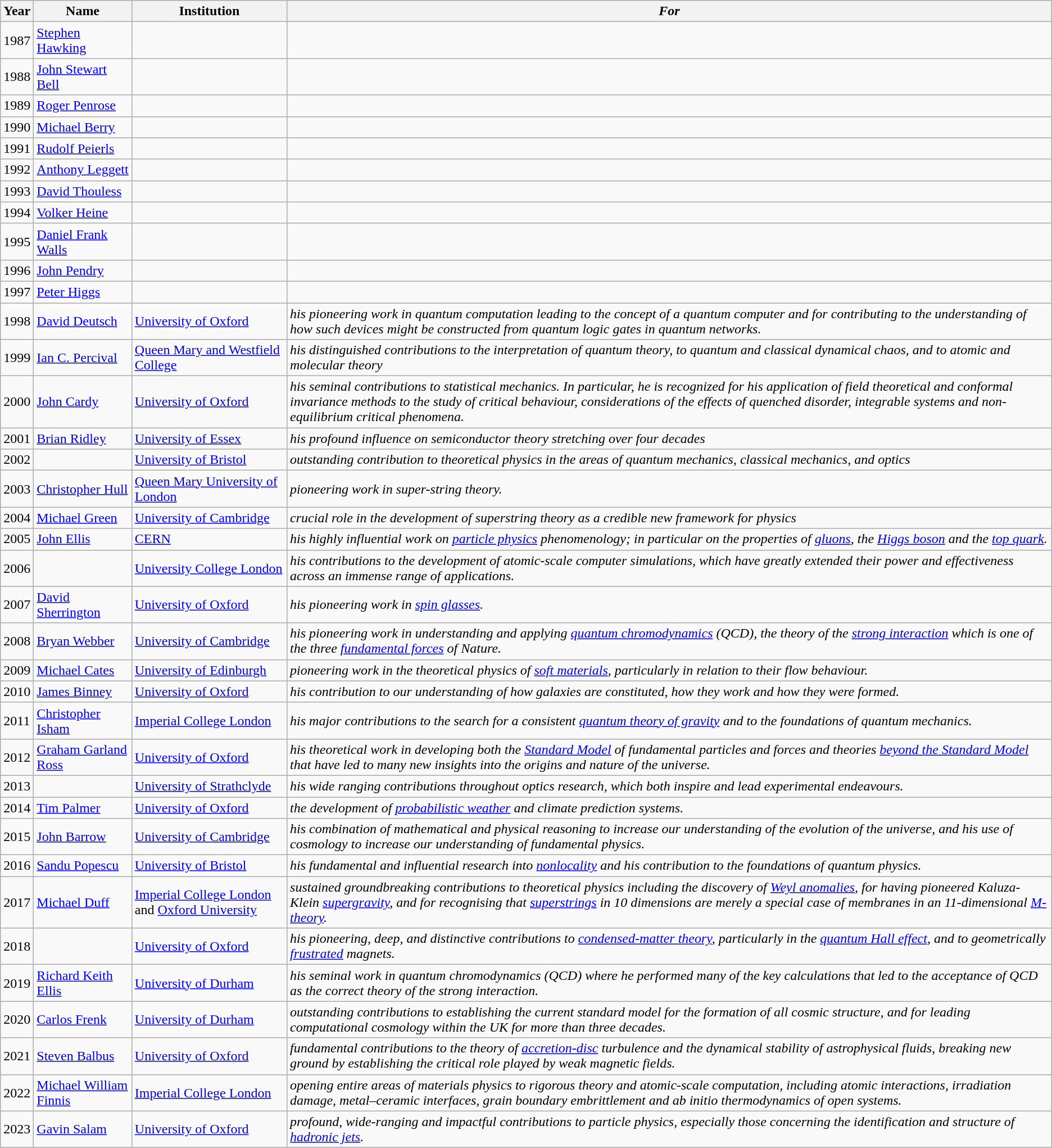<table class="wikitable sortable">
<tr>
<th>Year</th>
<th>Name</th>
<th>Institution</th>
<th scope = col class = unsortable><em>For</em></th>
</tr>
<tr>
<td>1987</td>
<td><a href='#'>Stephen Hawking</a></td>
<td></td>
<td></td>
</tr>
<tr>
<td>1988</td>
<td><a href='#'>John Stewart Bell</a></td>
<td></td>
<td></td>
</tr>
<tr>
<td>1989</td>
<td><a href='#'>Roger Penrose</a></td>
<td></td>
<td></td>
</tr>
<tr>
<td>1990</td>
<td><a href='#'>Michael Berry</a></td>
<td></td>
<td></td>
</tr>
<tr>
<td>1991</td>
<td><a href='#'>Rudolf Peierls</a></td>
<td></td>
<td></td>
</tr>
<tr>
<td>1992</td>
<td><a href='#'>Anthony Leggett</a></td>
<td></td>
<td></td>
</tr>
<tr>
<td>1993</td>
<td><a href='#'>David Thouless</a></td>
<td></td>
<td></td>
</tr>
<tr>
<td>1994</td>
<td><a href='#'>Volker Heine</a></td>
<td></td>
<td></td>
</tr>
<tr>
<td>1995</td>
<td><a href='#'>Daniel Frank Walls</a></td>
<td></td>
<td></td>
</tr>
<tr>
<td>1996</td>
<td><a href='#'>John Pendry</a></td>
<td></td>
<td></td>
</tr>
<tr>
<td>1997</td>
<td><a href='#'>Peter Higgs</a></td>
<td></td>
<td></td>
</tr>
<tr>
<td>1998</td>
<td><a href='#'>David Deutsch</a></td>
<td><a href='#'>University of Oxford</a></td>
<td><em>his pioneering work in quantum computation leading to the concept of a quantum computer and for contributing to the understanding of how such devices might be constructed from quantum logic gates in quantum networks.</em></td>
</tr>
<tr>
<td>1999</td>
<td><a href='#'>Ian C. Percival</a></td>
<td><a href='#'>Queen Mary and Westfield College</a></td>
<td><em>his distinguished contributions to the interpretation of quantum theory, to quantum and classical dynamical chaos, and to atomic and molecular theory</em></td>
</tr>
<tr>
<td>2000</td>
<td><a href='#'>John Cardy</a></td>
<td><a href='#'>University of Oxford</a></td>
<td><em>his seminal contributions to statistical mechanics. In particular, he is recognized for his application of field theoretical and conformal invariance methods to the study of critical behaviour, considerations of the effects of quenched disorder, integrable systems and non-equilibrium critical phenomena.</em></td>
</tr>
<tr>
<td>2001</td>
<td><a href='#'>Brian Ridley</a></td>
<td><a href='#'>University of Essex</a></td>
<td><em>his profound influence on semiconductor theory stretching over four decades</em></td>
</tr>
<tr>
<td>2002</td>
<td></td>
<td><a href='#'>University of Bristol</a></td>
<td><em>outstanding contribution to theoretical physics in the areas of quantum mechanics, classical mechanics, and optics</em></td>
</tr>
<tr>
<td>2003</td>
<td><a href='#'>Christopher Hull</a></td>
<td><a href='#'>Queen Mary University of London</a></td>
<td><em>pioneering work in super-string theory.</em></td>
</tr>
<tr>
<td>2004</td>
<td><a href='#'>Michael Green</a></td>
<td><a href='#'>University of Cambridge</a></td>
<td><em>crucial role in the development of superstring theory as a credible new framework for physics</em></td>
</tr>
<tr>
<td>2005</td>
<td><a href='#'>John Ellis</a></td>
<td><a href='#'>CERN</a></td>
<td><em>his highly influential work on <a href='#'>particle physics</a> phenomenology; in particular on the properties of <a href='#'>gluons</a>, the <a href='#'>Higgs boson</a> and the <a href='#'>top quark</a>.</em></td>
</tr>
<tr>
<td>2006</td>
<td></td>
<td><a href='#'>University College London</a></td>
<td><em>his contributions to the development of atomic-scale computer simulations, which have greatly extended their power and effectiveness across an immense range of applications.</em></td>
</tr>
<tr>
<td>2007</td>
<td><a href='#'>David Sherrington</a></td>
<td><a href='#'>University of Oxford</a></td>
<td><em>his pioneering work in <a href='#'>spin glasses</a>.</em></td>
</tr>
<tr>
<td>2008</td>
<td><a href='#'>Bryan Webber</a></td>
<td><a href='#'>University of Cambridge</a></td>
<td><em>his pioneering work in understanding and applying <a href='#'>quantum chromodynamics</a> (QCD), the theory of the <a href='#'>strong interaction</a> which is one of the three <a href='#'>fundamental forces</a> of Nature.</em></td>
</tr>
<tr>
<td>2009</td>
<td><a href='#'>Michael Cates</a></td>
<td><a href='#'>University of Edinburgh</a></td>
<td><em>pioneering work in the theoretical physics of <a href='#'>soft materials</a>, particularly in relation to their flow behaviour.</em></td>
</tr>
<tr>
<td>2010</td>
<td><a href='#'>James Binney</a></td>
<td><a href='#'>University of Oxford</a></td>
<td><em>his contribution to our understanding of how galaxies are constituted, how they work and how they were formed.</em></td>
</tr>
<tr>
<td>2011</td>
<td><a href='#'>Christopher Isham</a></td>
<td><a href='#'>Imperial College London</a></td>
<td><em>his major contributions to the search for a consistent <a href='#'>quantum theory of gravity</a> and to the foundations of quantum mechanics.</em></td>
</tr>
<tr>
<td>2012</td>
<td><a href='#'>Graham Garland Ross</a></td>
<td><a href='#'>University of Oxford</a></td>
<td><em>his theoretical work in developing both the <a href='#'>Standard Model</a> of fundamental particles and forces and theories <a href='#'>beyond the Standard Model</a> that have led to many new insights into the origins and nature of the universe.</em></td>
</tr>
<tr>
<td>2013</td>
<td></td>
<td><a href='#'>University of Strathclyde</a></td>
<td><em>his wide ranging contributions throughout optics research, which both inspire and lead experimental endeavours.</em></td>
</tr>
<tr>
<td>2014</td>
<td><a href='#'>Tim Palmer</a></td>
<td><a href='#'>University of Oxford</a></td>
<td><em>the development of <a href='#'>probabilistic weather</a> and climate prediction systems.</em></td>
</tr>
<tr>
<td>2015</td>
<td><a href='#'>John Barrow</a></td>
<td><a href='#'>University of Cambridge</a></td>
<td><em>his combination of mathematical and physical reasoning to increase our understanding of the evolution of the universe, and his use of cosmology to increase our understanding of fundamental physics.</em></td>
</tr>
<tr>
<td>2016</td>
<td><a href='#'>Sandu Popescu</a></td>
<td><a href='#'>University of Bristol</a></td>
<td><em>his fundamental and influential research into <a href='#'>nonlocality</a> and his contribution to the foundations of quantum physics.</em></td>
</tr>
<tr>
<td>2017</td>
<td><a href='#'>Michael Duff</a>  <br></td>
<td><a href='#'>Imperial College London</a> and <a href='#'>Oxford University</a></td>
<td><em>sustained groundbreaking contributions to theoretical physics including the discovery of <a href='#'>Weyl anomalies</a>, for having pioneered Kaluza-Klein <a href='#'>supergravity</a>, and for recognising that <a href='#'>superstrings</a> in 10 dimensions are merely a special case of membranes in an 11-dimensional <a href='#'>M-theory</a>.</em></td>
</tr>
<tr>
<td>2018</td>
<td></td>
<td><a href='#'>University of Oxford</a></td>
<td><em>his pioneering, deep, and distinctive contributions to <a href='#'>condensed-matter theory</a>, particularly in the <a href='#'>quantum Hall effect</a>, and to geometrically <a href='#'>frustrated</a> magnets.</em></td>
</tr>
<tr>
<td>2019</td>
<td><a href='#'>Richard Keith Ellis</a></td>
<td><a href='#'>University of Durham</a></td>
<td><em>his seminal work in quantum chromodynamics (QCD) where he performed many of the key calculations that led to the acceptance of QCD as the correct theory of the strong interaction.</em></td>
</tr>
<tr>
<td>2020</td>
<td><a href='#'>Carlos Frenk</a></td>
<td><a href='#'>University of Durham</a></td>
<td><em>outstanding contributions to establishing the current standard model for the formation of all cosmic structure, and for leading computational cosmology within the UK for more than three decades.</em></td>
</tr>
<tr>
<td>2021</td>
<td><a href='#'>Steven Balbus</a></td>
<td><a href='#'>University of Oxford</a></td>
<td><em>fundamental contributions to the theory of <a href='#'>accretion-disc</a> turbulence and the dynamical stability of astrophysical fluids, breaking new ground by establishing the critical role played by weak magnetic fields.</em></td>
</tr>
<tr>
<td>2022</td>
<td><a href='#'>Michael William Finnis</a></td>
<td><a href='#'>Imperial College London</a></td>
<td><em>opening entire areas of materials physics to rigorous theory and atomic-scale computation, including atomic interactions, irradiation damage, metal–ceramic interfaces, grain boundary embrittlement and ab initio thermodynamics of open systems.</em></td>
</tr>
<tr>
<td>2023</td>
<td><a href='#'>Gavin Salam</a></td>
<td><a href='#'>University of Oxford</a></td>
<td><em>profound, wide-ranging and impactful contributions to particle physics, especially those concerning the identification and structure of <a href='#'>hadronic jets</a>.</em></td>
</tr>
</table>
